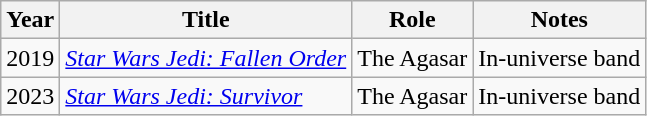<table class="wikitable sortable">
<tr>
<th>Year</th>
<th>Title</th>
<th>Role</th>
<th class="unsortable">Notes</th>
</tr>
<tr>
<td>2019</td>
<td><em><a href='#'>Star Wars Jedi: Fallen Order</a></em></td>
<td>The Agasar</td>
<td>In-universe band</td>
</tr>
<tr>
<td>2023</td>
<td><em><a href='#'>Star Wars Jedi: Survivor</a></em></td>
<td>The Agasar</td>
<td>In-universe band</td>
</tr>
</table>
